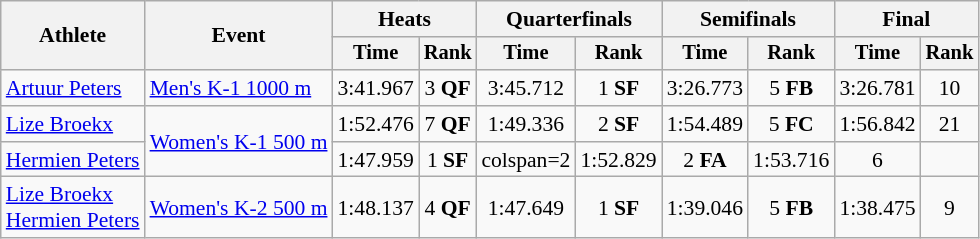<table class=wikitable style="font-size:90%">
<tr>
<th rowspan="2">Athlete</th>
<th rowspan="2">Event</th>
<th colspan=2>Heats</th>
<th colspan=2>Quarterfinals</th>
<th colspan=2>Semifinals</th>
<th colspan=2>Final</th>
</tr>
<tr style="font-size:95%">
<th>Time</th>
<th>Rank</th>
<th>Time</th>
<th>Rank</th>
<th>Time</th>
<th>Rank</th>
<th>Time</th>
<th>Rank</th>
</tr>
<tr align=center>
<td align=left><a href='#'>Artuur Peters</a></td>
<td align=left><a href='#'>Men's K-1 1000 m</a></td>
<td>3:41.967</td>
<td>3 <strong>QF</strong></td>
<td>3:45.712</td>
<td>1 <strong>SF</strong></td>
<td>3:26.773</td>
<td>5 <strong>FB</strong></td>
<td>3:26.781</td>
<td>10</td>
</tr>
<tr align=center>
<td align=left><a href='#'>Lize Broekx</a></td>
<td align=left rowspan=2><a href='#'>Women's K-1 500 m</a></td>
<td>1:52.476</td>
<td>7 <strong>QF</strong></td>
<td>1:49.336</td>
<td>2 <strong>SF</strong></td>
<td>1:54.489</td>
<td>5 <strong>FC</strong></td>
<td>1:56.842</td>
<td>21</td>
</tr>
<tr align=center>
<td align=left><a href='#'>Hermien Peters</a></td>
<td>1:47.959</td>
<td>1 <strong>SF</strong></td>
<td>colspan=2 </td>
<td>1:52.829</td>
<td>2 <strong>FA</strong></td>
<td>1:53.716</td>
<td>6</td>
</tr>
<tr align=center>
<td align=left><a href='#'>Lize Broekx</a><br><a href='#'>Hermien Peters</a></td>
<td align=left><a href='#'>Women's K-2 500 m</a></td>
<td>1:48.137</td>
<td>4 <strong>QF</strong></td>
<td>1:47.649</td>
<td>1 <strong>SF</strong></td>
<td>1:39.046</td>
<td>5 <strong>FB</strong></td>
<td>1:38.475</td>
<td>9</td>
</tr>
</table>
